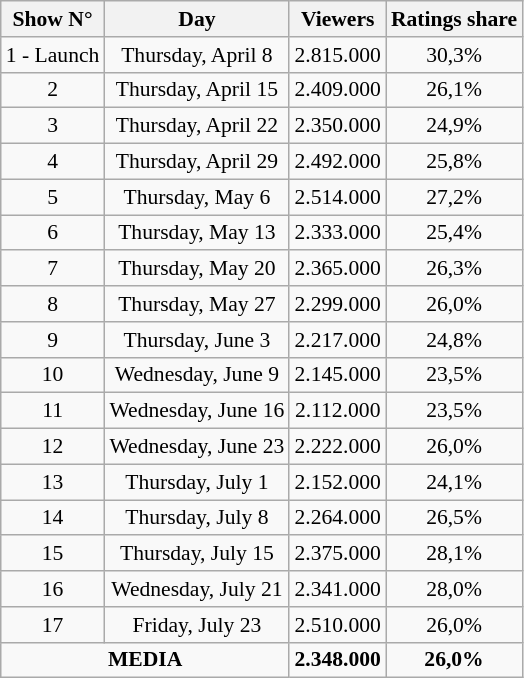<table class="wikitable sortable centre" style="text-align:center;font-size:90%">
<tr>
<th>Show N°</th>
<th>Day</th>
<th>Viewers</th>
<th>Ratings share</th>
</tr>
<tr>
<td>1 - Launch</td>
<td>Thursday, April 8</td>
<td>2.815.000</td>
<td>30,3%</td>
</tr>
<tr>
<td>2</td>
<td>Thursday, April 15</td>
<td>2.409.000</td>
<td>26,1%</td>
</tr>
<tr>
<td>3</td>
<td>Thursday, April 22</td>
<td>2.350.000</td>
<td>24,9%</td>
</tr>
<tr>
<td>4</td>
<td>Thursday, April 29</td>
<td>2.492.000</td>
<td>25,8%</td>
</tr>
<tr>
<td>5</td>
<td>Thursday, May 6</td>
<td>2.514.000</td>
<td>27,2%</td>
</tr>
<tr>
<td>6</td>
<td>Thursday, May 13</td>
<td>2.333.000</td>
<td>25,4%</td>
</tr>
<tr>
<td>7</td>
<td>Thursday, May 20</td>
<td>2.365.000</td>
<td>26,3%</td>
</tr>
<tr>
<td>8</td>
<td>Thursday, May 27</td>
<td>2.299.000</td>
<td>26,0%</td>
</tr>
<tr>
<td>9</td>
<td>Thursday, June 3</td>
<td>2.217.000</td>
<td>24,8%</td>
</tr>
<tr>
<td>10</td>
<td>Wednesday, June 9</td>
<td>2.145.000</td>
<td>23,5%</td>
</tr>
<tr>
<td>11</td>
<td>Wednesday, June 16</td>
<td>2.112.000</td>
<td>23,5%</td>
</tr>
<tr>
<td>12</td>
<td>Wednesday, June 23</td>
<td>2.222.000</td>
<td>26,0%</td>
</tr>
<tr>
<td>13</td>
<td>Thursday, July 1</td>
<td>2.152.000</td>
<td>24,1%</td>
</tr>
<tr>
<td>14</td>
<td>Thursday, July 8</td>
<td>2.264.000</td>
<td>26,5%</td>
</tr>
<tr>
<td>15</td>
<td>Thursday, July 15</td>
<td>2.375.000</td>
<td>28,1%</td>
</tr>
<tr>
<td>16</td>
<td>Wednesday, July 21</td>
<td>2.341.000</td>
<td>28,0%</td>
</tr>
<tr>
<td>17</td>
<td>Friday, July 23</td>
<td>2.510.000</td>
<td>26,0%</td>
</tr>
<tr>
<td colspan="2"><strong>MEDIA</strong></td>
<td><strong>2.348.000</strong></td>
<td><strong>26,0%</strong></td>
</tr>
</table>
